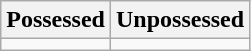<table class="wikitable">
<tr>
<th>Possessed</th>
<th>Unpossessed</th>
</tr>
<tr>
<td></td>
<td></td>
</tr>
</table>
